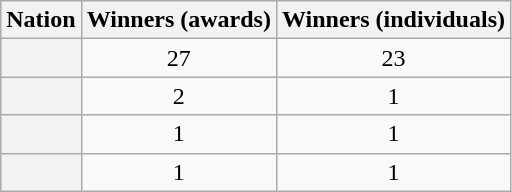<table class="wikitable plainrowheaders" style="text-align: center">
<tr>
<th scope="col">Nation</th>
<th scope="col">Winners (awards)</th>
<th scope="col">Winners (individuals)</th>
</tr>
<tr>
<th scope="row"></th>
<td>27</td>
<td>23</td>
</tr>
<tr>
<th scope="row"></th>
<td>2</td>
<td>1</td>
</tr>
<tr>
<th scope="row"></th>
<td>1</td>
<td>1</td>
</tr>
<tr>
<th scope="row"></th>
<td>1</td>
<td>1</td>
</tr>
</table>
